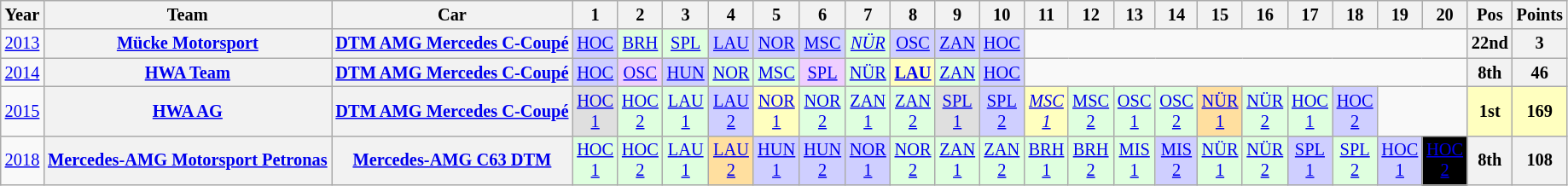<table class="wikitable" style="text-align:center; font-size:85%">
<tr>
<th>Year</th>
<th>Team</th>
<th>Car</th>
<th>1</th>
<th>2</th>
<th>3</th>
<th>4</th>
<th>5</th>
<th>6</th>
<th>7</th>
<th>8</th>
<th>9</th>
<th>10</th>
<th>11</th>
<th>12</th>
<th>13</th>
<th>14</th>
<th>15</th>
<th>16</th>
<th>17</th>
<th>18</th>
<th>19</th>
<th>20</th>
<th>Pos</th>
<th>Points</th>
</tr>
<tr>
<td><a href='#'>2013</a></td>
<th nowrap><a href='#'>Mücke Motorsport</a></th>
<th nowrap><a href='#'>DTM AMG Mercedes C-Coupé</a></th>
<td style="background:#CFCFFF;"><a href='#'>HOC</a><br></td>
<td style="background:#DFFFDF;"><a href='#'>BRH</a><br></td>
<td style="background:#DFFFDF;"><a href='#'>SPL</a><br></td>
<td style="background:#CFCFFF;"><a href='#'>LAU</a><br></td>
<td style="background:#CFCFFF;"><a href='#'>NOR</a><br></td>
<td style="background:#CFCFFF;"><a href='#'>MSC</a><br></td>
<td style="background:#DFFFDF;"><em><a href='#'>NÜR</a></em><br></td>
<td style="background:#CFCFFF;"><a href='#'>OSC</a><br></td>
<td style="background:#CFCFFF;"><a href='#'>ZAN</a><br></td>
<td style="background:#CFCFFF;"><a href='#'>HOC</a><br></td>
<td colspan=10></td>
<th>22nd</th>
<th>3</th>
</tr>
<tr>
<td><a href='#'>2014</a></td>
<th nowrap><a href='#'>HWA Team</a></th>
<th nowrap><a href='#'>DTM AMG Mercedes C-Coupé</a></th>
<td style="background:#CFCFFF;"><a href='#'>HOC</a><br></td>
<td style="background:#EFCFFF;"><a href='#'>OSC</a><br></td>
<td style="background:#CFCFFF;"><a href='#'>HUN</a><br></td>
<td style="background:#DFFFDF;"><a href='#'>NOR</a><br></td>
<td style="background:#DFFFDF;"><a href='#'>MSC</a><br></td>
<td style="background:#EFCFFF;"><a href='#'>SPL</a><br></td>
<td style="background:#DFFFDF;"><a href='#'>NÜR</a><br></td>
<td style="background:#FFFFBF;"><strong><a href='#'>LAU</a></strong><br></td>
<td style="background:#DFFFDF;"><a href='#'>ZAN</a><br></td>
<td style="background:#CFCFFF;"><a href='#'>HOC</a><br></td>
<td colspan=10></td>
<th>8th</th>
<th>46</th>
</tr>
<tr>
<td><a href='#'>2015</a></td>
<th nowrap><a href='#'>HWA AG</a></th>
<th nowrap><a href='#'>DTM AMG Mercedes C-Coupé</a></th>
<td style="background:#DFDFDF;"><a href='#'>HOC<br>1</a><br></td>
<td style="background:#DFFFDF;"><a href='#'>HOC<br>2</a><br></td>
<td style="background:#DFFFDF;"><a href='#'>LAU<br>1</a><br></td>
<td style="background:#CFCFFF;"><a href='#'>LAU<br>2</a><br></td>
<td style="background:#FFFFBF;"><a href='#'>NOR<br>1</a><br></td>
<td style="background:#DFFFDF;"><a href='#'>NOR<br>2</a><br></td>
<td style="background:#DFFFDF;"><a href='#'>ZAN<br>1</a><br></td>
<td style="background:#DFFFDF;"><a href='#'>ZAN<br>2</a><br></td>
<td style="background:#DFDFDF;"><a href='#'>SPL<br>1</a><br></td>
<td style="background:#CFCFFF;"><a href='#'>SPL<br>2</a><br></td>
<td style="background:#FFFFBF;"><em><a href='#'>MSC<br>1</a></em><br></td>
<td style="background:#DFFFDF;"><a href='#'>MSC<br>2</a><br></td>
<td style="background:#DFFFDF;"><a href='#'>OSC<br>1</a><br></td>
<td style="background:#DFFFDF;"><a href='#'>OSC<br>2</a><br></td>
<td style="background:#FFDF9F;"><a href='#'>NÜR<br>1</a><br></td>
<td style="background:#DFFFDF;"><a href='#'>NÜR<br>2</a><br></td>
<td style="background:#DFFFDF;"><a href='#'>HOC<br>1</a><br></td>
<td style="background:#CFCFFF;"><a href='#'>HOC<br>2</a><br></td>
<td colspan=2></td>
<th style="background:#FFFFBF;">1st</th>
<th style="background:#FFFFBF;">169</th>
</tr>
<tr>
<td><a href='#'>2018</a></td>
<th nowrap><a href='#'>Mercedes-AMG Motorsport Petronas</a></th>
<th nowrap><a href='#'>Mercedes-AMG C63 DTM</a></th>
<td style="background:#DFFFDF;"><a href='#'>HOC<br>1</a><br></td>
<td style="background:#DFFFDF;"><a href='#'>HOC<br>2</a><br></td>
<td style="background:#DFFFDF;"><a href='#'>LAU<br>1</a><br></td>
<td style="background:#FFDF9F;"><a href='#'>LAU<br>2</a><br></td>
<td style="background:#CFCFFF;"><a href='#'>HUN<br>1</a><br></td>
<td style="background:#CFCFFF;"><a href='#'>HUN<br>2</a><br></td>
<td style="background:#CFCFFF;"><a href='#'>NOR<br>1</a><br></td>
<td style="background:#DFFFDF;"><a href='#'>NOR<br>2</a><br></td>
<td style="background:#DFFFDF;"><a href='#'>ZAN<br>1</a><br></td>
<td style="background:#DFFFDF;"><a href='#'>ZAN<br>2</a><br></td>
<td style="background:#DFFFDF;"><a href='#'>BRH<br>1</a><br></td>
<td style="background:#DFFFDF;"><a href='#'>BRH<br>2</a><br></td>
<td style="background:#DFFFDF;"><a href='#'>MIS<br>1</a><br></td>
<td style="background:#CFCFFF;"><a href='#'>MIS<br>2</a><br></td>
<td style="background:#DFFFDF;"><a href='#'>NÜR<br>1</a><br></td>
<td style="background:#DFFFDF;"><a href='#'>NÜR<br>2</a><br></td>
<td style="background:#CFCFFF;"><a href='#'>SPL<br>1</a><br></td>
<td style="background:#DFFFDF;"><a href='#'>SPL<br>2</a><br></td>
<td style="background:#CFCFFF;"><a href='#'>HOC<br>1</a><br></td>
<td style="background:#000000; color:#ffffff"><a href='#'><span>HOC<br>2</span></a><br></td>
<th>8th</th>
<th>108</th>
</tr>
</table>
